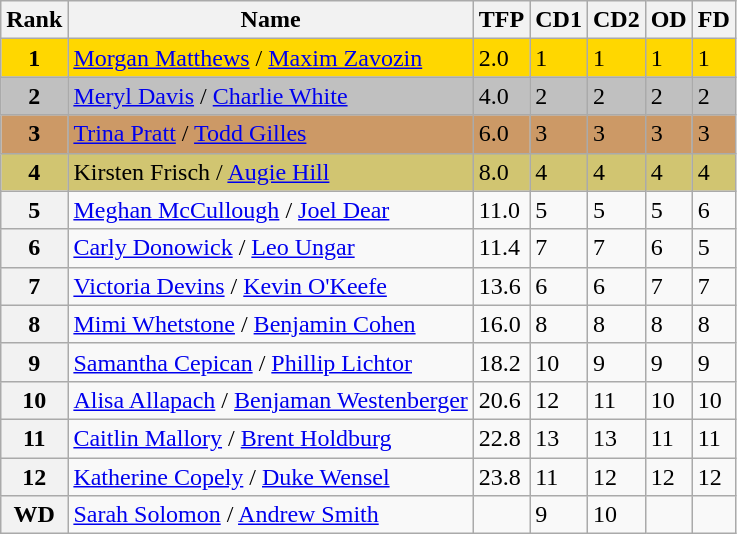<table class="wikitable">
<tr>
<th>Rank</th>
<th>Name</th>
<th>TFP</th>
<th>CD1</th>
<th>CD2</th>
<th>OD</th>
<th>FD</th>
</tr>
<tr bgcolor="gold">
<td align="center"><strong>1</strong></td>
<td><a href='#'>Morgan Matthews</a> / <a href='#'>Maxim Zavozin</a></td>
<td>2.0</td>
<td>1</td>
<td>1</td>
<td>1</td>
<td>1</td>
</tr>
<tr bgcolor="silver">
<td align="center"><strong>2</strong></td>
<td><a href='#'>Meryl Davis</a> / <a href='#'>Charlie White</a></td>
<td>4.0</td>
<td>2</td>
<td>2</td>
<td>2</td>
<td>2</td>
</tr>
<tr bgcolor="cc9966">
<td align="center"><strong>3</strong></td>
<td><a href='#'>Trina Pratt</a> / <a href='#'>Todd Gilles</a></td>
<td>6.0</td>
<td>3</td>
<td>3</td>
<td>3</td>
<td>3</td>
</tr>
<tr bgcolor="#d1c571">
<td align="center"><strong>4</strong></td>
<td>Kirsten Frisch / <a href='#'>Augie Hill</a></td>
<td>8.0</td>
<td>4</td>
<td>4</td>
<td>4</td>
<td>4</td>
</tr>
<tr>
<th>5</th>
<td><a href='#'>Meghan McCullough</a> / <a href='#'>Joel Dear</a></td>
<td>11.0</td>
<td>5</td>
<td>5</td>
<td>5</td>
<td>6</td>
</tr>
<tr>
<th>6</th>
<td><a href='#'>Carly Donowick</a> / <a href='#'>Leo Ungar</a></td>
<td>11.4</td>
<td>7</td>
<td>7</td>
<td>6</td>
<td>5</td>
</tr>
<tr>
<th>7</th>
<td><a href='#'>Victoria Devins</a> / <a href='#'>Kevin O'Keefe</a></td>
<td>13.6</td>
<td>6</td>
<td>6</td>
<td>7</td>
<td>7</td>
</tr>
<tr>
<th>8</th>
<td><a href='#'>Mimi Whetstone</a> / <a href='#'>Benjamin Cohen</a></td>
<td>16.0</td>
<td>8</td>
<td>8</td>
<td>8</td>
<td>8</td>
</tr>
<tr>
<th>9</th>
<td><a href='#'>Samantha Cepican</a> / <a href='#'>Phillip Lichtor</a></td>
<td>18.2</td>
<td>10</td>
<td>9</td>
<td>9</td>
<td>9</td>
</tr>
<tr>
<th>10</th>
<td><a href='#'>Alisa Allapach</a> / <a href='#'>Benjaman Westenberger</a></td>
<td>20.6</td>
<td>12</td>
<td>11</td>
<td>10</td>
<td>10</td>
</tr>
<tr>
<th>11</th>
<td><a href='#'>Caitlin Mallory</a> / <a href='#'>Brent Holdburg</a></td>
<td>22.8</td>
<td>13</td>
<td>13</td>
<td>11</td>
<td>11</td>
</tr>
<tr>
<th>12</th>
<td><a href='#'>Katherine Copely</a> / <a href='#'>Duke Wensel</a></td>
<td>23.8</td>
<td>11</td>
<td>12</td>
<td>12</td>
<td>12</td>
</tr>
<tr>
<th>WD</th>
<td><a href='#'>Sarah Solomon</a> / <a href='#'>Andrew Smith</a></td>
<td></td>
<td>9</td>
<td>10</td>
<td></td>
<td></td>
</tr>
</table>
